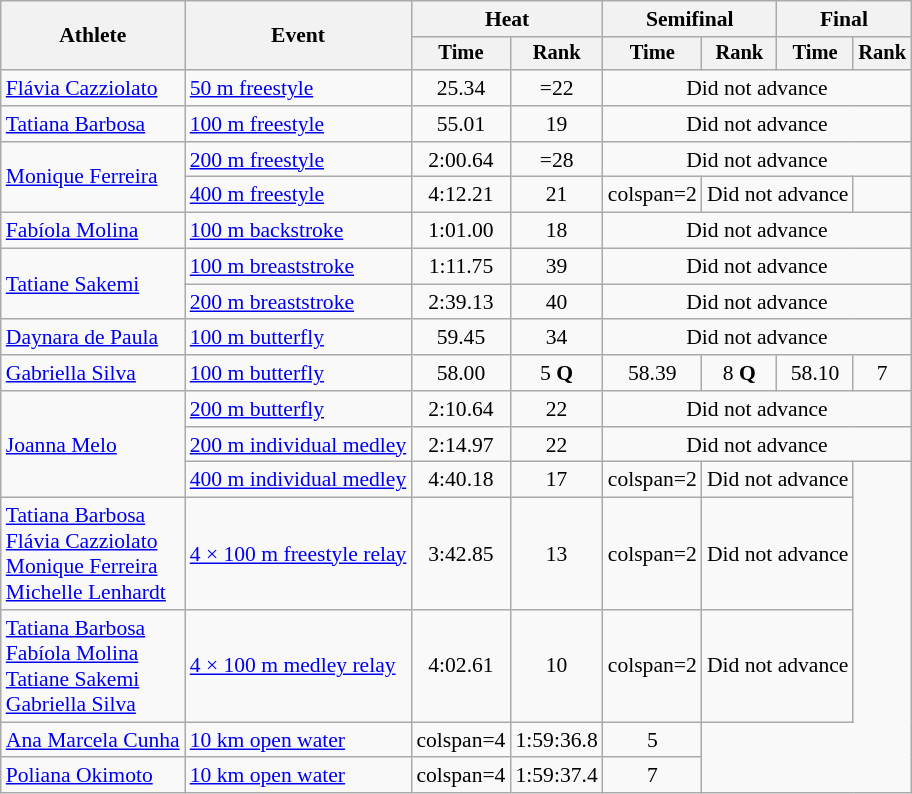<table class=wikitable style="font-size:90%">
<tr>
<th rowspan="2">Athlete</th>
<th rowspan="2">Event</th>
<th colspan="2">Heat</th>
<th colspan="2">Semifinal</th>
<th colspan="2">Final</th>
</tr>
<tr style="font-size:95%">
<th>Time</th>
<th>Rank</th>
<th>Time</th>
<th>Rank</th>
<th>Time</th>
<th>Rank</th>
</tr>
<tr align=center>
<td align=left><a href='#'>Flávia Cazziolato</a></td>
<td align=left><a href='#'>50 m freestyle</a></td>
<td>25.34</td>
<td>=22</td>
<td colspan=4>Did not advance</td>
</tr>
<tr align=center>
<td align=left><a href='#'>Tatiana Barbosa</a></td>
<td align=left><a href='#'>100 m freestyle</a></td>
<td>55.01</td>
<td>19</td>
<td colspan=4>Did not advance</td>
</tr>
<tr align=center>
<td align=left rowspan=2><a href='#'>Monique Ferreira</a></td>
<td align=left><a href='#'>200 m freestyle</a></td>
<td>2:00.64</td>
<td>=28</td>
<td colspan=4>Did not advance</td>
</tr>
<tr align=center>
<td align=left><a href='#'>400 m freestyle</a></td>
<td>4:12.21</td>
<td>21</td>
<td>colspan=2 </td>
<td colspan=2>Did not advance</td>
</tr>
<tr align=center>
<td align=left><a href='#'>Fabíola Molina</a></td>
<td align=left><a href='#'>100 m backstroke</a></td>
<td>1:01.00</td>
<td>18</td>
<td colspan=4>Did not advance</td>
</tr>
<tr align=center>
<td align=left rowspan=2><a href='#'>Tatiane Sakemi</a></td>
<td align=left><a href='#'>100 m breaststroke</a></td>
<td>1:11.75</td>
<td>39</td>
<td colspan=4>Did not advance</td>
</tr>
<tr align=center>
<td align=left><a href='#'>200 m breaststroke</a></td>
<td>2:39.13</td>
<td>40</td>
<td colspan=4>Did not advance</td>
</tr>
<tr align=center>
<td align=left><a href='#'>Daynara de Paula</a></td>
<td align=left><a href='#'>100 m butterfly</a></td>
<td>59.45</td>
<td>34</td>
<td colspan=4>Did not advance</td>
</tr>
<tr align=center>
<td align=left><a href='#'>Gabriella Silva</a></td>
<td align=left><a href='#'>100 m butterfly</a></td>
<td>58.00</td>
<td>5 <strong>Q</strong></td>
<td>58.39</td>
<td>8 <strong>Q</strong></td>
<td>58.10</td>
<td>7</td>
</tr>
<tr align=center>
<td align=left rowspan=3><a href='#'>Joanna Melo</a></td>
<td align=left><a href='#'>200 m butterfly</a></td>
<td>2:10.64</td>
<td>22</td>
<td colspan=4>Did not advance</td>
</tr>
<tr align=center>
<td align=left><a href='#'>200 m individual medley</a></td>
<td>2:14.97</td>
<td>22</td>
<td colspan=4>Did not advance</td>
</tr>
<tr align=center>
<td align=left><a href='#'>400 m individual medley</a></td>
<td>4:40.18</td>
<td>17</td>
<td>colspan=2 </td>
<td colspan=2>Did not advance</td>
</tr>
<tr align=center>
<td align=left><a href='#'>Tatiana Barbosa</a><br><a href='#'>Flávia Cazziolato</a><br><a href='#'>Monique Ferreira</a><br><a href='#'>Michelle Lenhardt</a></td>
<td align=left><a href='#'>4 × 100 m freestyle relay</a></td>
<td>3:42.85</td>
<td>13</td>
<td>colspan=2 </td>
<td colspan=2>Did not advance</td>
</tr>
<tr align=center>
<td align=left><a href='#'>Tatiana Barbosa</a><br><a href='#'>Fabíola Molina</a><br><a href='#'>Tatiane Sakemi</a><br><a href='#'>Gabriella Silva</a></td>
<td align=left><a href='#'>4 × 100 m medley relay</a></td>
<td>4:02.61</td>
<td>10</td>
<td>colspan=2 </td>
<td colspan=2>Did not advance</td>
</tr>
<tr align=center>
<td align=left><a href='#'>Ana Marcela Cunha</a></td>
<td align=left><a href='#'>10 km open water</a></td>
<td>colspan=4 </td>
<td>1:59:36.8</td>
<td>5</td>
</tr>
<tr align=center>
<td align=left><a href='#'>Poliana Okimoto</a></td>
<td align=left><a href='#'>10 km open water</a></td>
<td>colspan=4 </td>
<td>1:59:37.4</td>
<td>7</td>
</tr>
</table>
